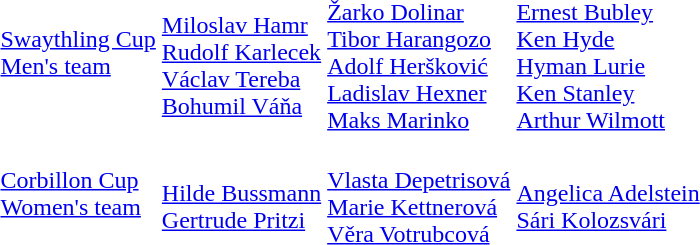<table>
<tr>
<td><a href='#'>Swaythling Cup<br>Men's team</a></td>
<td><br><a href='#'>Miloslav Hamr</a><br><a href='#'>Rudolf Karlecek</a><br><a href='#'>Václav Tereba</a><br><a href='#'>Bohumil Váňa</a></td>
<td><br><a href='#'>Žarko Dolinar</a><br><a href='#'>Tibor Harangozo</a><br><a href='#'>Adolf Heršković</a><br><a href='#'>Ladislav Hexner</a><br><a href='#'>Maks Marinko</a></td>
<td><br><a href='#'>Ernest Bubley</a><br><a href='#'>Ken Hyde</a><br><a href='#'>Hyman Lurie</a><br><a href='#'>Ken Stanley</a><br><a href='#'>Arthur Wilmott</a></td>
</tr>
<tr>
<td><a href='#'>Corbillon Cup<br>Women's team</a></td>
<td><br><a href='#'>Hilde Bussmann</a><br><a href='#'>Gertrude Pritzi</a></td>
<td><br><a href='#'>Vlasta Depetrisová</a><br><a href='#'>Marie Kettnerová</a><br><a href='#'>Věra Votrubcová</a></td>
<td><br><a href='#'>Angelica Adelstein</a><br><a href='#'>Sári Kolozsvári</a></td>
</tr>
</table>
